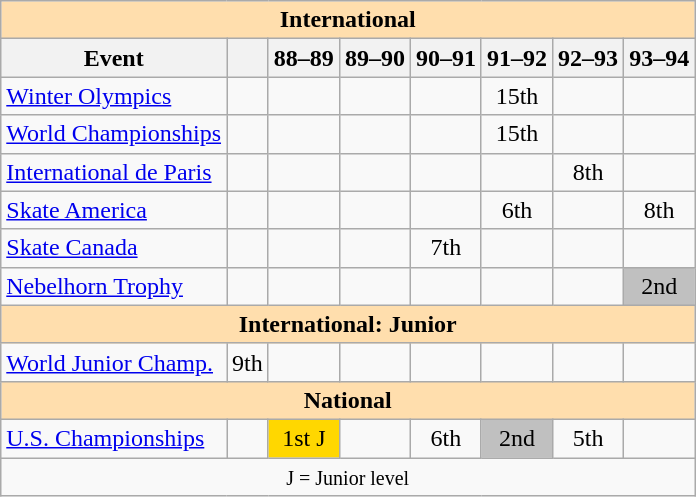<table class="wikitable" style="text-align:center">
<tr>
<th style="background-color: #ffdead; " colspan=8 align=center>International</th>
</tr>
<tr>
<th>Event</th>
<th></th>
<th>88–89</th>
<th>89–90</th>
<th>90–91</th>
<th>91–92</th>
<th>92–93</th>
<th>93–94</th>
</tr>
<tr>
<td align=left><a href='#'>Winter Olympics</a></td>
<td></td>
<td></td>
<td></td>
<td></td>
<td>15th</td>
<td></td>
<td></td>
</tr>
<tr>
<td align=left><a href='#'>World Championships</a></td>
<td></td>
<td></td>
<td></td>
<td></td>
<td>15th</td>
<td></td>
<td></td>
</tr>
<tr>
<td align=left><a href='#'>International de Paris</a></td>
<td></td>
<td></td>
<td></td>
<td></td>
<td></td>
<td>8th</td>
<td></td>
</tr>
<tr>
<td align=left><a href='#'>Skate America</a></td>
<td></td>
<td></td>
<td></td>
<td></td>
<td>6th</td>
<td></td>
<td>8th</td>
</tr>
<tr>
<td align=left><a href='#'>Skate Canada</a></td>
<td></td>
<td></td>
<td></td>
<td>7th</td>
<td></td>
<td></td>
<td></td>
</tr>
<tr>
<td align=left><a href='#'>Nebelhorn Trophy</a></td>
<td></td>
<td></td>
<td></td>
<td></td>
<td></td>
<td></td>
<td bgcolor=silver>2nd</td>
</tr>
<tr>
<th style="background-color: #ffdead; " colspan=8 align=center>International: Junior</th>
</tr>
<tr>
<td align=left><a href='#'>World Junior Champ.</a></td>
<td>9th</td>
<td></td>
<td></td>
<td></td>
<td></td>
<td></td>
<td></td>
</tr>
<tr>
<th style="background-color: #ffdead; " colspan=8 align=center>National</th>
</tr>
<tr>
<td align=left><a href='#'>U.S. Championships</a></td>
<td></td>
<td bgcolor=gold>1st J</td>
<td></td>
<td>6th</td>
<td bgcolor=silver>2nd</td>
<td>5th</td>
<td></td>
</tr>
<tr>
<td colspan=8 align=center><small> J = Junior level </small></td>
</tr>
</table>
